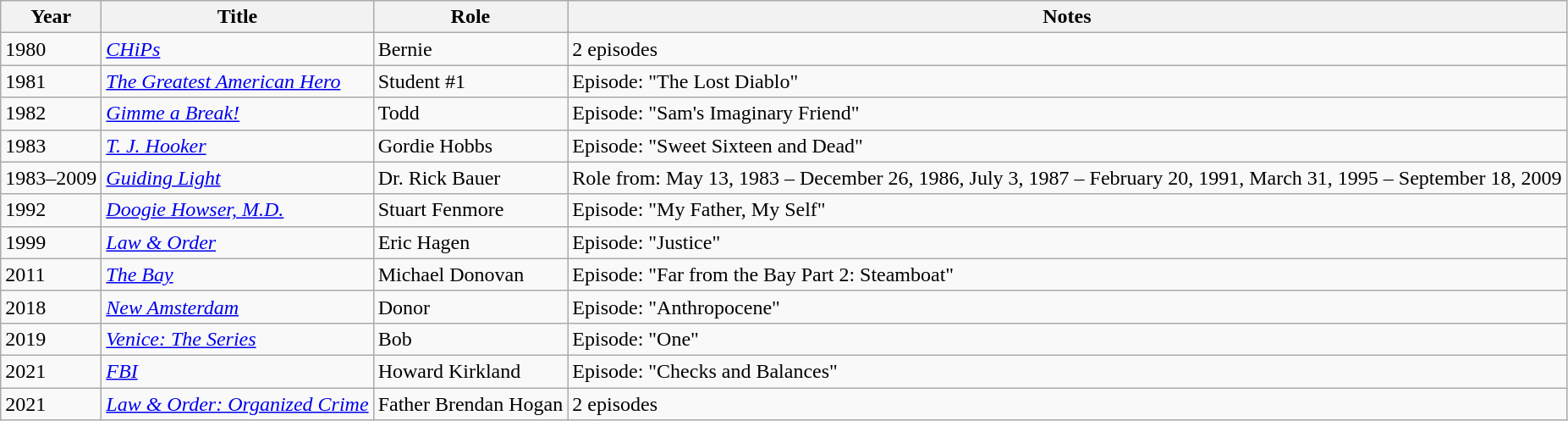<table class="wikitable sortable">
<tr>
<th>Year</th>
<th>Title</th>
<th>Role</th>
<th>Notes</th>
</tr>
<tr>
<td>1980</td>
<td><em><a href='#'>CHiPs</a></em></td>
<td>Bernie</td>
<td>2 episodes</td>
</tr>
<tr>
<td>1981</td>
<td><em><a href='#'>The Greatest American Hero</a></em></td>
<td>Student #1</td>
<td>Episode: "The Lost Diablo"</td>
</tr>
<tr>
<td>1982</td>
<td><em><a href='#'>Gimme a Break!</a></em></td>
<td>Todd</td>
<td>Episode: "Sam's Imaginary Friend"</td>
</tr>
<tr>
<td>1983</td>
<td><em><a href='#'>T. J. Hooker</a></em></td>
<td>Gordie Hobbs</td>
<td>Episode: "Sweet Sixteen and Dead"</td>
</tr>
<tr>
<td>1983–2009</td>
<td><em><a href='#'>Guiding Light</a></em></td>
<td>Dr. Rick Bauer</td>
<td>Role from: May 13, 1983 – December 26, 1986, July 3, 1987 – February 20, 1991, March 31, 1995 – September 18, 2009</td>
</tr>
<tr>
<td>1992</td>
<td><em><a href='#'>Doogie Howser, M.D.</a></em></td>
<td>Stuart Fenmore</td>
<td>Episode: "My Father, My Self"</td>
</tr>
<tr>
<td>1999</td>
<td><em><a href='#'>Law & Order</a></em></td>
<td>Eric Hagen</td>
<td>Episode: "Justice"</td>
</tr>
<tr>
<td>2011</td>
<td><a href='#'><em>The Bay</em></a></td>
<td>Michael Donovan</td>
<td>Episode: "Far from the Bay Part 2: Steamboat"</td>
</tr>
<tr>
<td>2018</td>
<td><a href='#'><em>New Amsterdam</em></a></td>
<td>Donor</td>
<td>Episode: "Anthropocene"</td>
</tr>
<tr>
<td>2019</td>
<td><em><a href='#'>Venice: The Series</a></em></td>
<td>Bob</td>
<td>Episode: "One"</td>
</tr>
<tr>
<td>2021</td>
<td><a href='#'><em>FBI</em></a></td>
<td>Howard Kirkland</td>
<td>Episode: "Checks and Balances"</td>
</tr>
<tr>
<td>2021</td>
<td><em><a href='#'>Law & Order: Organized Crime</a></em></td>
<td>Father Brendan Hogan</td>
<td>2 episodes</td>
</tr>
</table>
